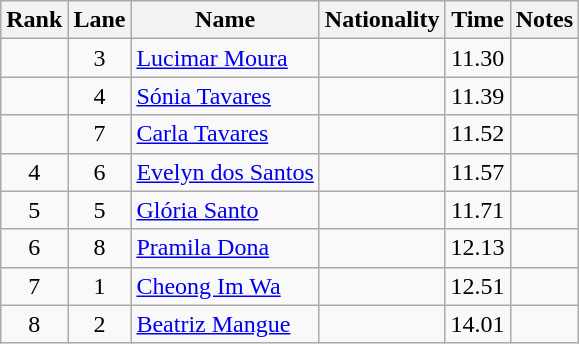<table class="wikitable sortable" style="text-align:center">
<tr>
<th>Rank</th>
<th>Lane</th>
<th>Name</th>
<th>Nationality</th>
<th>Time</th>
<th>Notes</th>
</tr>
<tr>
<td></td>
<td>3</td>
<td align=left><a href='#'>Lucimar Moura</a></td>
<td align=left></td>
<td>11.30</td>
<td></td>
</tr>
<tr>
<td></td>
<td>4</td>
<td align=left><a href='#'>Sónia Tavares</a></td>
<td align=left></td>
<td>11.39</td>
<td></td>
</tr>
<tr>
<td></td>
<td>7</td>
<td align=left><a href='#'>Carla Tavares</a></td>
<td align=left></td>
<td>11.52</td>
<td></td>
</tr>
<tr>
<td>4</td>
<td>6</td>
<td align=left><a href='#'>Evelyn dos Santos</a></td>
<td align=left></td>
<td>11.57</td>
<td></td>
</tr>
<tr>
<td>5</td>
<td>5</td>
<td align=left><a href='#'>Glória Santo</a></td>
<td align=left></td>
<td>11.71</td>
<td></td>
</tr>
<tr>
<td>6</td>
<td>8</td>
<td align=left><a href='#'>Pramila Dona</a></td>
<td align=left></td>
<td>12.13</td>
<td></td>
</tr>
<tr>
<td>7</td>
<td>1</td>
<td align=left><a href='#'>Cheong Im Wa</a></td>
<td align=left></td>
<td>12.51</td>
<td></td>
</tr>
<tr>
<td>8</td>
<td>2</td>
<td align=left><a href='#'>Beatriz Mangue</a></td>
<td align=left></td>
<td>14.01</td>
<td></td>
</tr>
</table>
